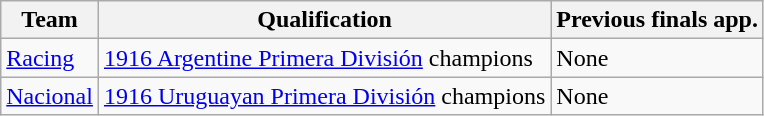<table class="wikitable">
<tr>
<th>Team</th>
<th>Qualification</th>
<th>Previous finals app.</th>
</tr>
<tr>
<td> <a href='#'>Racing</a></td>
<td><a href='#'>1916 Argentine Primera División</a> champions</td>
<td>None</td>
</tr>
<tr>
<td> <a href='#'>Nacional</a></td>
<td><a href='#'>1916 Uruguayan Primera División</a> champions</td>
<td>None</td>
</tr>
</table>
